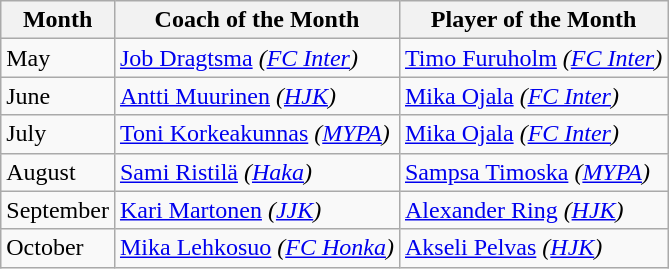<table class="wikitable">
<tr>
<th>Month</th>
<th>Coach of the Month</th>
<th>Player of the Month</th>
</tr>
<tr>
<td>May</td>
<td> <a href='#'>Job Dragtsma</a> <em>(<a href='#'>FC Inter</a>)</em></td>
<td> <a href='#'>Timo Furuholm</a> <em>(<a href='#'>FC Inter</a>)</em></td>
</tr>
<tr>
<td>June</td>
<td> <a href='#'>Antti Muurinen</a> <em>(<a href='#'>HJK</a>)</em></td>
<td> <a href='#'>Mika Ojala</a> <em>(<a href='#'>FC Inter</a>)</em></td>
</tr>
<tr>
<td>July</td>
<td> <a href='#'>Toni Korkeakunnas</a> <em>(<a href='#'>MYPA</a>)</em></td>
<td> <a href='#'>Mika Ojala</a> <em>(<a href='#'>FC Inter</a>)</em></td>
</tr>
<tr>
<td>August</td>
<td> <a href='#'>Sami Ristilä</a> <em>(<a href='#'>Haka</a>)</em></td>
<td> <a href='#'>Sampsa Timoska</a> <em>(<a href='#'>MYPA</a>)</em></td>
</tr>
<tr>
<td>September</td>
<td> <a href='#'>Kari Martonen</a> <em>(<a href='#'>JJK</a>)</em></td>
<td> <a href='#'>Alexander Ring</a> <em>(<a href='#'>HJK</a>)</em></td>
</tr>
<tr>
<td>October</td>
<td> <a href='#'>Mika Lehkosuo</a> <em>(<a href='#'>FC Honka</a>)</em></td>
<td> <a href='#'>Akseli Pelvas</a> <em>(<a href='#'>HJK</a>)</em></td>
</tr>
</table>
